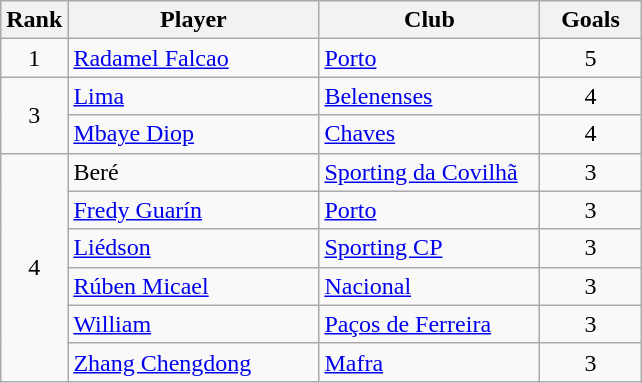<table class="wikitable" style="margin-right: 0;">
<tr text-align:center;">
<th style="width:35px;">Rank</th>
<th style="width:160px;">Player</th>
<th style="width:140px;">Club</th>
<th style="width:60px;">Goals</th>
</tr>
<tr>
<td rowspan="1" style="text-align:center;">1</td>
<td> <a href='#'>Radamel Falcao</a></td>
<td><a href='#'>Porto</a></td>
<td style="text-align:center;">5</td>
</tr>
<tr>
<td rowspan="2" style="text-align:center;">3</td>
<td> <a href='#'>Lima</a></td>
<td><a href='#'>Belenenses</a></td>
<td style="text-align:center;">4</td>
</tr>
<tr>
<td> <a href='#'>Mbaye Diop</a></td>
<td><a href='#'>Chaves</a></td>
<td style="text-align:center;">4</td>
</tr>
<tr>
<td rowspan="6" style="text-align:center;">4</td>
<td> Beré</td>
<td><a href='#'>Sporting da Covilhã</a></td>
<td style="text-align:center;">3</td>
</tr>
<tr>
<td> <a href='#'>Fredy Guarín</a></td>
<td><a href='#'>Porto</a></td>
<td style="text-align:center;">3</td>
</tr>
<tr>
<td> <a href='#'>Liédson</a></td>
<td><a href='#'>Sporting CP</a></td>
<td style="text-align:center;">3</td>
</tr>
<tr>
<td> <a href='#'>Rúben Micael</a></td>
<td><a href='#'>Nacional</a></td>
<td style="text-align:center;">3</td>
</tr>
<tr>
<td> <a href='#'>William</a></td>
<td><a href='#'>Paços de Ferreira</a></td>
<td style="text-align:center;">3</td>
</tr>
<tr>
<td> <a href='#'>Zhang Chengdong</a></td>
<td><a href='#'>Mafra</a></td>
<td style="text-align:center;">3</td>
</tr>
</table>
